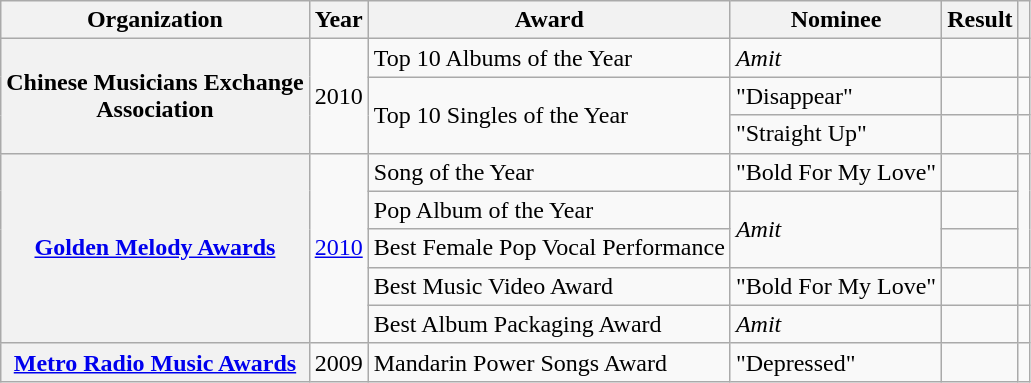<table class="wikitable plainrowheaders sortable">
<tr>
<th scope="col">Organization</th>
<th scope="col">Year</th>
<th scope="col">Award</th>
<th>Nominee</th>
<th>Result</th>
<th class="unsortable"></th>
</tr>
<tr>
<th rowspan="3" scope="row">Chinese Musicians Exchange<br>Association</th>
<td rowspan="3">2010</td>
<td>Top 10 Albums of the Year</td>
<td><em>Amit</em></td>
<td></td>
<td align="center"></td>
</tr>
<tr>
<td rowspan="2">Top 10 Singles of the Year</td>
<td>"Disappear"</td>
<td></td>
<td align="center"></td>
</tr>
<tr>
<td>"Straight Up"</td>
<td></td>
<td align="center"></td>
</tr>
<tr>
<th rowspan="5" scope="row"><a href='#'>Golden Melody Awards</a></th>
<td rowspan="5"><a href='#'>2010</a></td>
<td>Song of the Year</td>
<td>"Bold For My Love"</td>
<td></td>
<td rowspan="3" align="center"></td>
</tr>
<tr>
<td>Pop Album of the Year</td>
<td rowspan="2"><em>Amit</em></td>
<td></td>
</tr>
<tr>
<td>Best Female Pop Vocal Performance</td>
<td></td>
</tr>
<tr>
<td>Best Music Video Award</td>
<td>"Bold For My Love"</td>
<td></td>
<td align="center"></td>
</tr>
<tr>
<td>Best Album Packaging Award</td>
<td><em>Amit</em></td>
<td></td>
<td></td>
</tr>
<tr>
<th scope="row"><a href='#'>Metro Radio Music Awards</a></th>
<td>2009</td>
<td>Mandarin Power Songs Award</td>
<td>"Depressed"</td>
<td></td>
<td align="center"></td>
</tr>
</table>
